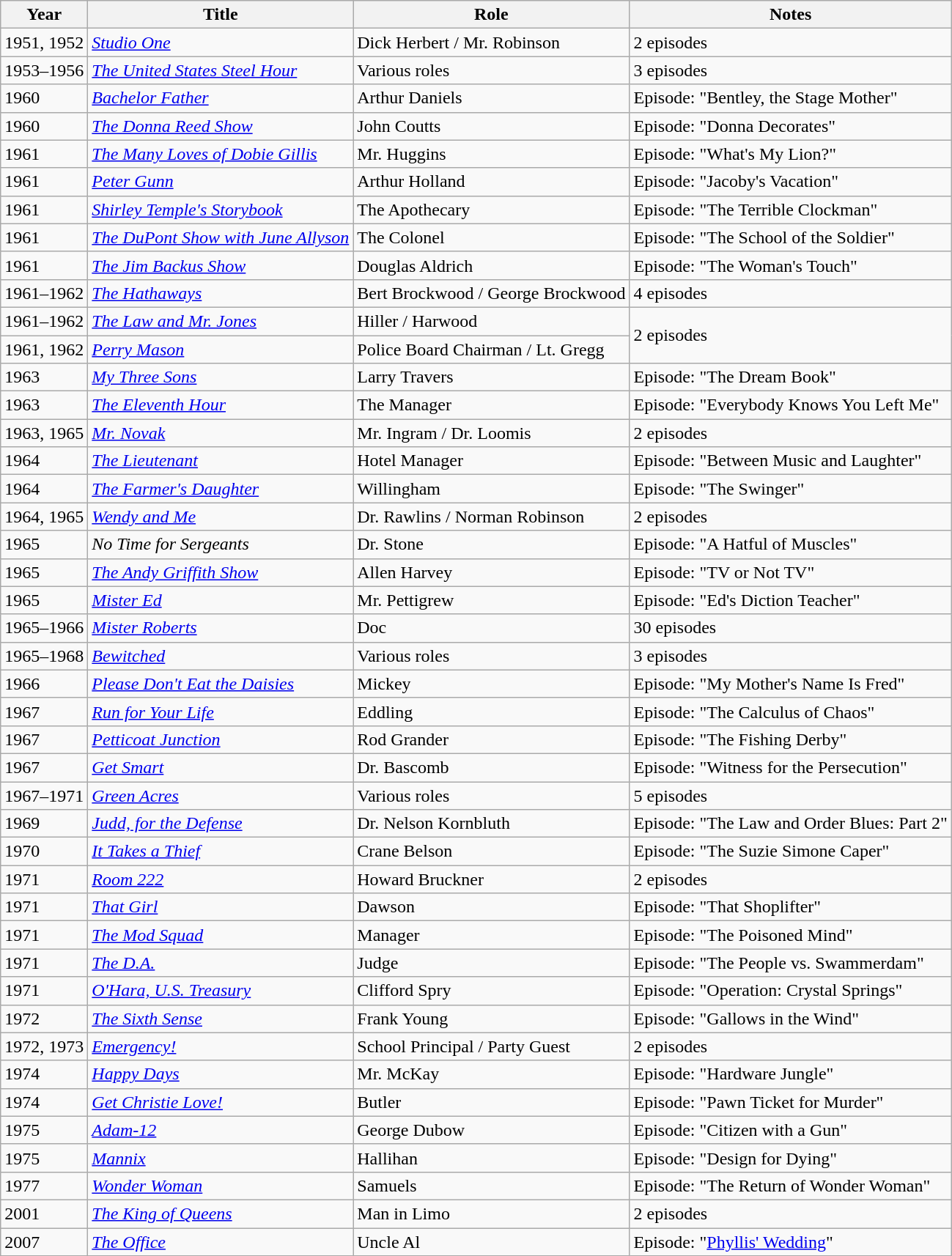<table class="wikitable sortable">
<tr>
<th>Year</th>
<th>Title</th>
<th>Role</th>
<th>Notes</th>
</tr>
<tr>
<td>1951, 1952</td>
<td><a href='#'><em>Studio One</em></a></td>
<td>Dick Herbert / Mr. Robinson</td>
<td>2 episodes</td>
</tr>
<tr>
<td>1953–1956</td>
<td><em><a href='#'>The United States Steel Hour</a></em></td>
<td>Various roles</td>
<td>3 episodes</td>
</tr>
<tr>
<td>1960</td>
<td><a href='#'><em>Bachelor Father</em></a></td>
<td>Arthur Daniels</td>
<td>Episode: "Bentley, the Stage Mother"</td>
</tr>
<tr>
<td>1960</td>
<td><em><a href='#'>The Donna Reed Show</a></em></td>
<td>John Coutts</td>
<td>Episode: "Donna Decorates"</td>
</tr>
<tr>
<td>1961</td>
<td><em><a href='#'>The Many Loves of Dobie Gillis</a></em></td>
<td>Mr. Huggins</td>
<td>Episode: "What's My Lion?"</td>
</tr>
<tr>
<td>1961</td>
<td><em><a href='#'>Peter Gunn</a></em></td>
<td>Arthur Holland</td>
<td>Episode: "Jacoby's Vacation"</td>
</tr>
<tr>
<td>1961</td>
<td><em><a href='#'>Shirley Temple's Storybook</a></em></td>
<td>The Apothecary</td>
<td>Episode: "The Terrible Clockman"</td>
</tr>
<tr>
<td>1961</td>
<td><em><a href='#'>The DuPont Show with June Allyson</a></em></td>
<td>The Colonel</td>
<td>Episode: "The School of the Soldier"</td>
</tr>
<tr>
<td>1961</td>
<td><em><a href='#'>The Jim Backus Show</a></em></td>
<td>Douglas Aldrich</td>
<td>Episode: "The Woman's Touch"</td>
</tr>
<tr>
<td>1961–1962</td>
<td><em><a href='#'>The Hathaways</a></em></td>
<td>Bert Brockwood / George Brockwood</td>
<td>4 episodes</td>
</tr>
<tr>
<td>1961–1962</td>
<td><em><a href='#'>The Law and Mr. Jones</a></em></td>
<td>Hiller / Harwood</td>
<td rowspan="2">2 episodes</td>
</tr>
<tr>
<td>1961, 1962</td>
<td><a href='#'><em>Perry Mason</em></a></td>
<td>Police Board Chairman / Lt. Gregg</td>
</tr>
<tr>
<td>1963</td>
<td><em><a href='#'>My Three Sons</a></em></td>
<td>Larry Travers</td>
<td>Episode: "The Dream Book"</td>
</tr>
<tr>
<td>1963</td>
<td><a href='#'><em>The Eleventh Hour</em></a></td>
<td>The Manager</td>
<td>Episode: "Everybody Knows You Left Me"</td>
</tr>
<tr>
<td>1963, 1965</td>
<td><em><a href='#'>Mr. Novak</a></em></td>
<td>Mr. Ingram / Dr. Loomis</td>
<td>2 episodes</td>
</tr>
<tr>
<td>1964</td>
<td><em><a href='#'>The Lieutenant</a></em></td>
<td>Hotel Manager</td>
<td>Episode: "Between Music and Laughter"</td>
</tr>
<tr>
<td>1964</td>
<td><a href='#'><em>The Farmer's Daughter</em></a></td>
<td>Willingham</td>
<td>Episode: "The Swinger"</td>
</tr>
<tr>
<td>1964, 1965</td>
<td><em><a href='#'>Wendy and Me</a></em></td>
<td>Dr. Rawlins / Norman Robinson</td>
<td>2 episodes</td>
</tr>
<tr>
<td>1965</td>
<td><em>No Time for Sergeants</em></td>
<td>Dr. Stone</td>
<td>Episode: "A Hatful of Muscles"</td>
</tr>
<tr>
<td>1965</td>
<td><em><a href='#'>The Andy Griffith Show</a></em></td>
<td>Allen Harvey</td>
<td>Episode: "TV or Not TV"</td>
</tr>
<tr>
<td>1965</td>
<td><em><a href='#'>Mister Ed</a></em></td>
<td>Mr. Pettigrew</td>
<td>Episode: "Ed's Diction Teacher"</td>
</tr>
<tr>
<td>1965–1966</td>
<td><a href='#'><em>Mister Roberts</em></a></td>
<td>Doc</td>
<td>30 episodes</td>
</tr>
<tr>
<td>1965–1968</td>
<td><em><a href='#'>Bewitched</a></em></td>
<td>Various roles</td>
<td>3 episodes</td>
</tr>
<tr>
<td>1966</td>
<td><a href='#'><em>Please Don't Eat the Daisies</em></a></td>
<td>Mickey</td>
<td>Episode: "My Mother's Name Is Fred"</td>
</tr>
<tr>
<td>1967</td>
<td><a href='#'><em>Run for Your Life</em></a></td>
<td>Eddling</td>
<td>Episode: "The Calculus of Chaos"</td>
</tr>
<tr>
<td>1967</td>
<td><em><a href='#'>Petticoat Junction</a></em></td>
<td>Rod Grander</td>
<td>Episode: "The Fishing Derby"</td>
</tr>
<tr>
<td>1967</td>
<td><em><a href='#'>Get Smart</a></em></td>
<td>Dr. Bascomb</td>
<td>Episode: "Witness for the Persecution"</td>
</tr>
<tr>
<td>1967–1971</td>
<td><em><a href='#'>Green Acres</a></em></td>
<td>Various roles</td>
<td>5 episodes</td>
</tr>
<tr>
<td>1969</td>
<td><em><a href='#'>Judd, for the Defense</a></em></td>
<td>Dr. Nelson Kornbluth</td>
<td>Episode: "The Law and Order Blues: Part 2"</td>
</tr>
<tr>
<td>1970</td>
<td><a href='#'><em>It Takes a Thief</em></a></td>
<td>Crane Belson</td>
<td>Episode: "The Suzie Simone Caper"</td>
</tr>
<tr>
<td>1971</td>
<td><em><a href='#'>Room 222</a></em></td>
<td>Howard Bruckner</td>
<td>2 episodes</td>
</tr>
<tr>
<td>1971</td>
<td><em><a href='#'>That Girl</a></em></td>
<td>Dawson</td>
<td>Episode: "That Shoplifter"</td>
</tr>
<tr>
<td>1971</td>
<td><em><a href='#'>The Mod Squad</a></em></td>
<td>Manager</td>
<td>Episode: "The Poisoned Mind"</td>
</tr>
<tr>
<td>1971</td>
<td><a href='#'><em>The D.A.</em></a></td>
<td>Judge</td>
<td>Episode: "The People vs. Swammerdam"</td>
</tr>
<tr>
<td>1971</td>
<td><em><a href='#'>O'Hara, U.S. Treasury</a></em></td>
<td>Clifford Spry</td>
<td>Episode: "Operation: Crystal Springs"</td>
</tr>
<tr>
<td>1972</td>
<td><a href='#'><em>The Sixth Sense</em></a></td>
<td>Frank Young</td>
<td>Episode: "Gallows in the Wind"</td>
</tr>
<tr>
<td>1972, 1973</td>
<td><em><a href='#'>Emergency!</a></em></td>
<td>School Principal / Party Guest</td>
<td>2 episodes</td>
</tr>
<tr>
<td>1974</td>
<td><em><a href='#'>Happy Days</a></em></td>
<td>Mr. McKay</td>
<td>Episode: "Hardware Jungle"</td>
</tr>
<tr>
<td>1974</td>
<td><em><a href='#'>Get Christie Love!</a></em></td>
<td>Butler</td>
<td>Episode: "Pawn Ticket for Murder"</td>
</tr>
<tr>
<td>1975</td>
<td><em><a href='#'>Adam-12</a></em></td>
<td>George Dubow</td>
<td>Episode: "Citizen with a Gun"</td>
</tr>
<tr>
<td>1975</td>
<td><em><a href='#'>Mannix</a></em></td>
<td>Hallihan</td>
<td>Episode: "Design for Dying"</td>
</tr>
<tr>
<td>1977</td>
<td><a href='#'><em>Wonder Woman</em></a></td>
<td>Samuels</td>
<td>Episode: "The Return of Wonder Woman"</td>
</tr>
<tr>
<td>2001</td>
<td><em><a href='#'>The King of Queens</a></em></td>
<td>Man in Limo</td>
<td>2 episodes</td>
</tr>
<tr>
<td>2007</td>
<td><a href='#'><em>The Office</em></a></td>
<td>Uncle Al</td>
<td>Episode: "<a href='#'>Phyllis' Wedding</a>"</td>
</tr>
</table>
